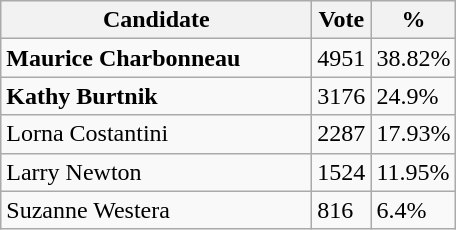<table class="wikitable">
<tr>
<th bgcolor="#DDDDFF" width="200px">Candidate</th>
<th bgcolor="#DDDDFF">Vote</th>
<th bgcolor="#DDDDFF">%</th>
</tr>
<tr>
<td><strong>Maurice Charbonneau</strong></td>
<td>4951</td>
<td>38.82%</td>
</tr>
<tr>
<td><strong>Kathy Burtnik</strong></td>
<td>3176</td>
<td>24.9%</td>
</tr>
<tr>
<td>Lorna Costantini</td>
<td>2287</td>
<td>17.93%</td>
</tr>
<tr>
<td>Larry Newton</td>
<td>1524</td>
<td>11.95%</td>
</tr>
<tr>
<td>Suzanne Westera</td>
<td>816</td>
<td>6.4%</td>
</tr>
</table>
